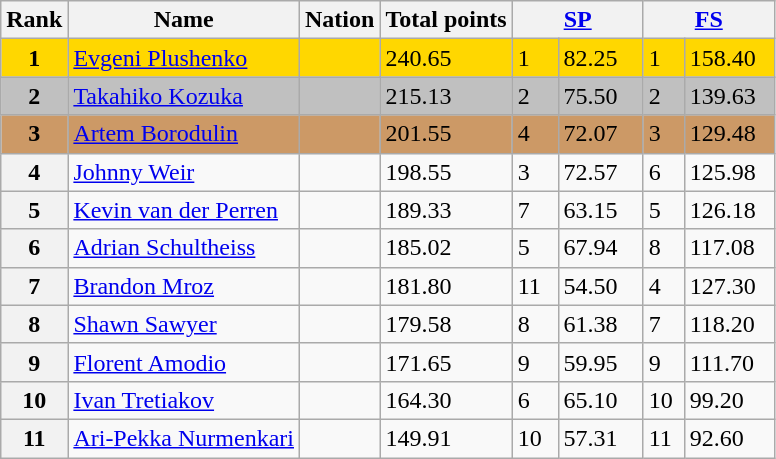<table class="wikitable sortable">
<tr>
<th>Rank</th>
<th>Name</th>
<th>Nation</th>
<th>Total points</th>
<th colspan="2" width="80px"><a href='#'>SP</a></th>
<th colspan="2" width="80px"><a href='#'>FS</a></th>
</tr>
<tr bgcolor="gold">
<td align="center"><strong>1</strong></td>
<td><a href='#'>Evgeni Plushenko</a></td>
<td></td>
<td>240.65</td>
<td>1</td>
<td>82.25</td>
<td>1</td>
<td>158.40</td>
</tr>
<tr bgcolor="silver">
<td align="center"><strong>2</strong></td>
<td><a href='#'>Takahiko Kozuka</a></td>
<td></td>
<td>215.13</td>
<td>2</td>
<td>75.50</td>
<td>2</td>
<td>139.63</td>
</tr>
<tr bgcolor="cc9966">
<td align="center"><strong>3</strong></td>
<td><a href='#'>Artem Borodulin</a></td>
<td></td>
<td>201.55</td>
<td>4</td>
<td>72.07</td>
<td>3</td>
<td>129.48</td>
</tr>
<tr>
<th>4</th>
<td><a href='#'>Johnny Weir</a></td>
<td></td>
<td>198.55</td>
<td>3</td>
<td>72.57</td>
<td>6</td>
<td>125.98</td>
</tr>
<tr>
<th>5</th>
<td><a href='#'>Kevin van der Perren</a></td>
<td></td>
<td>189.33</td>
<td>7</td>
<td>63.15</td>
<td>5</td>
<td>126.18</td>
</tr>
<tr>
<th>6</th>
<td><a href='#'>Adrian Schultheiss</a></td>
<td></td>
<td>185.02</td>
<td>5</td>
<td>67.94</td>
<td>8</td>
<td>117.08</td>
</tr>
<tr>
<th>7</th>
<td><a href='#'>Brandon Mroz</a></td>
<td></td>
<td>181.80</td>
<td>11</td>
<td>54.50</td>
<td>4</td>
<td>127.30</td>
</tr>
<tr>
<th>8</th>
<td><a href='#'>Shawn Sawyer</a></td>
<td></td>
<td>179.58</td>
<td>8</td>
<td>61.38</td>
<td>7</td>
<td>118.20</td>
</tr>
<tr>
<th>9</th>
<td><a href='#'>Florent Amodio</a></td>
<td></td>
<td>171.65</td>
<td>9</td>
<td>59.95</td>
<td>9</td>
<td>111.70</td>
</tr>
<tr>
<th>10</th>
<td><a href='#'>Ivan Tretiakov</a></td>
<td></td>
<td>164.30</td>
<td>6</td>
<td>65.10</td>
<td>10</td>
<td>99.20</td>
</tr>
<tr>
<th>11</th>
<td><a href='#'>Ari-Pekka Nurmenkari</a></td>
<td></td>
<td>149.91</td>
<td>10</td>
<td>57.31</td>
<td>11</td>
<td>92.60</td>
</tr>
</table>
